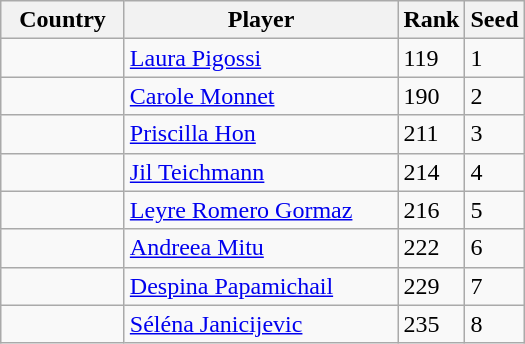<table class="wikitable">
<tr>
<th width="75">Country</th>
<th width="175">Player</th>
<th>Rank</th>
<th>Seed</th>
</tr>
<tr>
<td></td>
<td><a href='#'>Laura Pigossi</a></td>
<td>119</td>
<td>1</td>
</tr>
<tr>
<td></td>
<td><a href='#'>Carole Monnet</a></td>
<td>190</td>
<td>2</td>
</tr>
<tr>
<td></td>
<td><a href='#'>Priscilla Hon</a></td>
<td>211</td>
<td>3</td>
</tr>
<tr>
<td></td>
<td><a href='#'>Jil Teichmann</a></td>
<td>214</td>
<td>4</td>
</tr>
<tr>
<td></td>
<td><a href='#'>Leyre Romero Gormaz</a></td>
<td>216</td>
<td>5</td>
</tr>
<tr>
<td></td>
<td><a href='#'>Andreea Mitu</a></td>
<td>222</td>
<td>6</td>
</tr>
<tr>
<td></td>
<td><a href='#'>Despina Papamichail</a></td>
<td>229</td>
<td>7</td>
</tr>
<tr>
<td></td>
<td><a href='#'>Séléna Janicijevic</a></td>
<td>235</td>
<td>8</td>
</tr>
</table>
